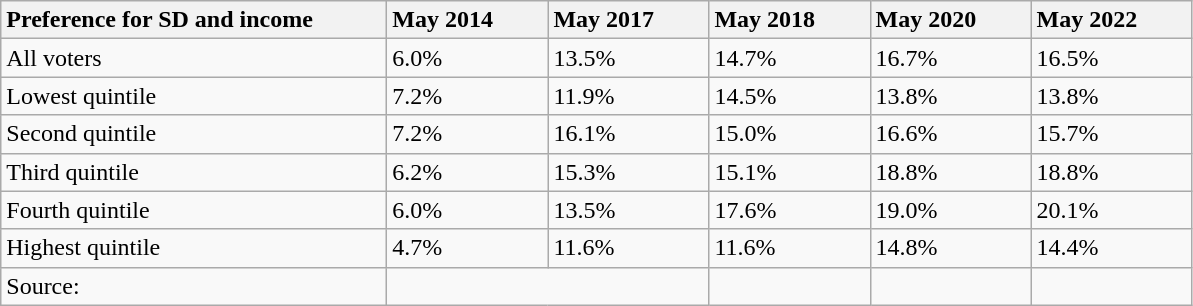<table class="wikitable">
<tr>
<th style="text-align:left; width:250px;">Preference for SD and income</th>
<th style="text-align:left; width:100px;">May 2014</th>
<th style="text-align:left; width:100px;">May 2017</th>
<th style="text-align:left; width:100px;">May 2018</th>
<th style="text-align:left; width:100px;">May 2020</th>
<th style="text-align:left; width:100px;">May 2022</th>
</tr>
<tr>
<td>All voters</td>
<td>6.0%</td>
<td>13.5%</td>
<td>14.7%</td>
<td>16.7%</td>
<td>16.5%</td>
</tr>
<tr>
<td>Lowest quintile</td>
<td>7.2%</td>
<td>11.9%</td>
<td>14.5%</td>
<td>13.8%</td>
<td>13.8%</td>
</tr>
<tr>
<td>Second quintile</td>
<td>7.2%</td>
<td>16.1%</td>
<td>15.0%</td>
<td>16.6%</td>
<td>15.7%</td>
</tr>
<tr>
<td>Third quintile</td>
<td>6.2%</td>
<td>15.3%</td>
<td>15.1%</td>
<td>18.8%</td>
<td>18.8%</td>
</tr>
<tr>
<td>Fourth quintile</td>
<td>6.0%</td>
<td>13.5%</td>
<td>17.6%</td>
<td>19.0%</td>
<td>20.1%</td>
</tr>
<tr>
<td>Highest quintile</td>
<td>4.7%</td>
<td>11.6%</td>
<td>11.6%</td>
<td>14.8%</td>
<td>14.4%</td>
</tr>
<tr>
<td>Source:</td>
<td colspan="2"></td>
<td></td>
<td></td>
<td></td>
</tr>
</table>
